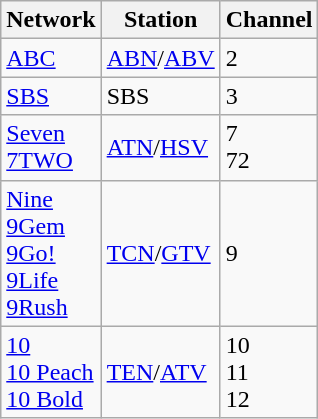<table class="wikitable">
<tr>
<th>Network</th>
<th>Station</th>
<th>Channel</th>
</tr>
<tr>
<td><a href='#'>ABC</a></td>
<td><a href='#'>ABN</a>/<a href='#'>ABV</a></td>
<td>2</td>
</tr>
<tr>
<td><a href='#'>SBS</a></td>
<td>SBS</td>
<td>3</td>
</tr>
<tr>
<td><a href='#'>Seven</a><br><a href='#'>7TWO</a></td>
<td><a href='#'>ATN</a>/<a href='#'>HSV</a></td>
<td>7<br>72</td>
</tr>
<tr>
<td><a href='#'>Nine</a><br><a href='#'>9Gem</a><br><a href='#'>9Go!</a><br><a href='#'>9Life</a><br><a href='#'>9Rush</a></td>
<td><a href='#'>TCN</a>/<a href='#'>GTV</a></td>
<td>9</td>
</tr>
<tr>
<td><a href='#'>10</a><br><a href='#'>10 Peach</a><br><a href='#'>10 Bold</a></td>
<td><a href='#'>TEN</a>/<a href='#'>ATV</a></td>
<td>10<br>11<br>12</td>
</tr>
</table>
